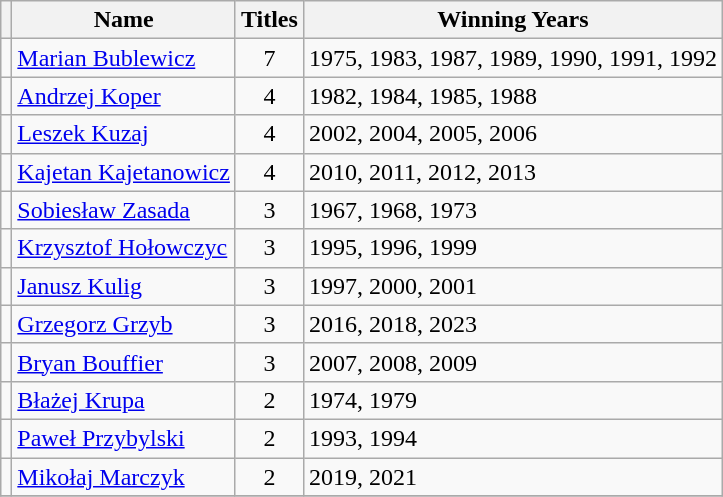<table class="wikitable">
<tr>
<th></th>
<th>Name</th>
<th>Titles</th>
<th>Winning Years</th>
</tr>
<tr>
<td></td>
<td><a href='#'>Marian Bublewicz</a></td>
<td style="text-align:center;">7</td>
<td>1975, 1983, 1987, 1989, 1990, 1991, 1992</td>
</tr>
<tr>
<td></td>
<td><a href='#'>Andrzej Koper</a></td>
<td style="text-align:center;">4</td>
<td>1982, 1984, 1985, 1988</td>
</tr>
<tr>
<td></td>
<td><a href='#'>Leszek Kuzaj</a></td>
<td style="text-align:center;">4</td>
<td>2002, 2004, 2005, 2006</td>
</tr>
<tr>
<td></td>
<td><a href='#'>Kajetan Kajetanowicz</a></td>
<td style="text-align:center;">4</td>
<td>2010, 2011, 2012, 2013</td>
</tr>
<tr>
<td></td>
<td><a href='#'>Sobiesław Zasada</a></td>
<td style="text-align:center;">3</td>
<td>1967, 1968, 1973</td>
</tr>
<tr>
<td></td>
<td><a href='#'>Krzysztof Hołowczyc</a></td>
<td style="text-align:center;">3</td>
<td>1995, 1996, 1999</td>
</tr>
<tr>
<td></td>
<td><a href='#'>Janusz Kulig</a></td>
<td style="text-align:center;">3</td>
<td>1997, 2000, 2001</td>
</tr>
<tr>
<td></td>
<td><a href='#'>Grzegorz Grzyb</a></td>
<td style="text-align:center;">3</td>
<td>2016, 2018, 2023</td>
</tr>
<tr>
<td></td>
<td><a href='#'>Bryan Bouffier</a></td>
<td style="text-align:center;">3</td>
<td>2007, 2008, 2009</td>
</tr>
<tr>
<td></td>
<td><a href='#'>Błażej Krupa</a></td>
<td style="text-align:center;">2</td>
<td>1974, 1979</td>
</tr>
<tr>
<td></td>
<td><a href='#'>Paweł Przybylski</a></td>
<td style="text-align:center;">2</td>
<td>1993, 1994</td>
</tr>
<tr>
<td></td>
<td><a href='#'>Mikołaj Marczyk</a></td>
<td style="text-align:center;">2</td>
<td>2019, 2021</td>
</tr>
<tr>
</tr>
</table>
